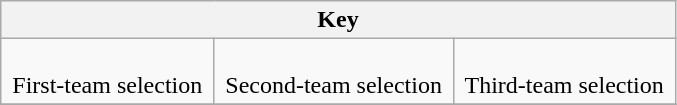<table class="wikitable">
<tr>
<th colspan=3>Key</th>
</tr>
<tr>
<td><br>  First-team selection <br></td>
<td><br>  Second-team selection <br></td>
<td><br>  Third-team selection <br></td>
</tr>
<tr>
</tr>
</table>
